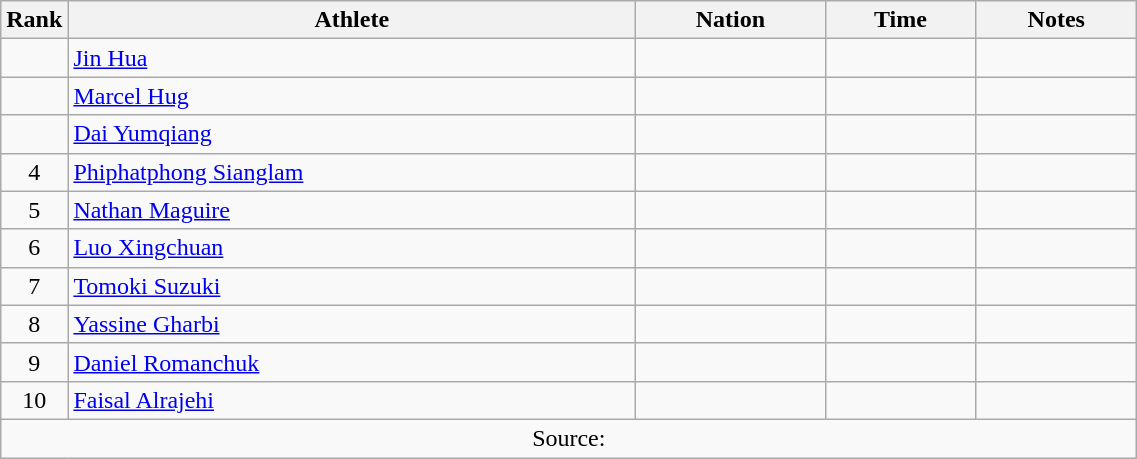<table class="wikitable sortable" style="text-align:center;width: 60%;">
<tr>
<th scope="col" style="width: 10px;">Rank</th>
<th scope="col">Athlete</th>
<th scope="col">Nation</th>
<th scope="col">Time</th>
<th scope="col">Notes</th>
</tr>
<tr>
<td></td>
<td align=left><a href='#'>Jin Hua</a></td>
<td align=left></td>
<td></td>
<td></td>
</tr>
<tr>
<td></td>
<td align=left><a href='#'>Marcel Hug</a></td>
<td align=left></td>
<td></td>
<td></td>
</tr>
<tr>
<td></td>
<td align=left><a href='#'>Dai Yumqiang</a></td>
<td align=left></td>
<td></td>
<td></td>
</tr>
<tr>
<td>4</td>
<td align=left><a href='#'>Phiphatphong Sianglam</a></td>
<td align=left></td>
<td></td>
<td></td>
</tr>
<tr>
<td>5</td>
<td align=left><a href='#'>Nathan Maguire</a></td>
<td align=left></td>
<td></td>
<td></td>
</tr>
<tr>
<td>6</td>
<td align=left><a href='#'>Luo Xingchuan</a></td>
<td align=left></td>
<td></td>
<td></td>
</tr>
<tr>
<td>7</td>
<td align=left><a href='#'>Tomoki Suzuki</a></td>
<td align=left></td>
<td></td>
<td></td>
</tr>
<tr>
<td>8</td>
<td align=left><a href='#'>Yassine Gharbi</a></td>
<td align=left></td>
<td></td>
<td></td>
</tr>
<tr>
<td>9</td>
<td align=left><a href='#'>Daniel Romanchuk</a></td>
<td align=left></td>
<td></td>
<td></td>
</tr>
<tr>
<td>10</td>
<td align=left><a href='#'>Faisal Alrajehi</a></td>
<td align=left></td>
<td></td>
<td></td>
</tr>
<tr class="sortbottom">
<td colspan="5">Source:</td>
</tr>
</table>
